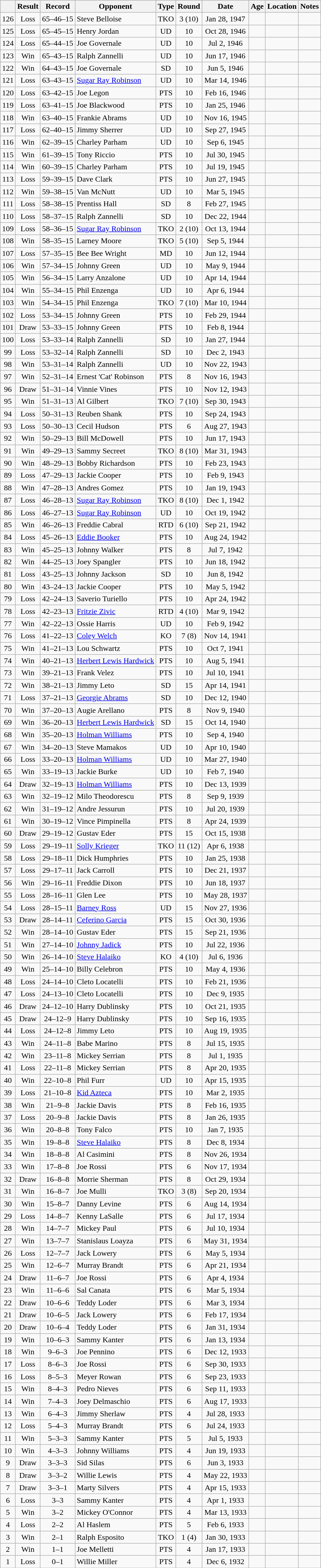<table class="wikitable" style="text-align:center">
<tr>
<th></th>
<th>Result</th>
<th>Record</th>
<th>Opponent</th>
<th>Type</th>
<th>Round</th>
<th>Date</th>
<th>Age</th>
<th>Location</th>
<th>Notes</th>
</tr>
<tr>
<td>126</td>
<td>Loss</td>
<td>65–46–15</td>
<td align=left>Steve Belloise</td>
<td>TKO</td>
<td>3 (10)</td>
<td>Jan 28, 1947</td>
<td style="text-align:left;"></td>
<td style="text-align:left;"></td>
<td></td>
</tr>
<tr>
<td>125</td>
<td>Loss</td>
<td>65–45–15</td>
<td align=left>Henry Jordan</td>
<td>UD</td>
<td>10</td>
<td>Oct 28, 1946</td>
<td style="text-align:left;"></td>
<td style="text-align:left;"></td>
<td></td>
</tr>
<tr>
<td>124</td>
<td>Loss</td>
<td>65–44–15</td>
<td align=left>Joe Governale</td>
<td>UD</td>
<td>10</td>
<td>Jul 2, 1946</td>
<td style="text-align:left;"></td>
<td style="text-align:left;"></td>
<td></td>
</tr>
<tr>
<td>123</td>
<td>Win</td>
<td>65–43–15</td>
<td align=left>Ralph Zannelli</td>
<td>UD</td>
<td>10</td>
<td>Jun 17, 1946</td>
<td style="text-align:left;"></td>
<td style="text-align:left;"></td>
<td></td>
</tr>
<tr>
<td>122</td>
<td>Win</td>
<td>64–43–15</td>
<td align=left>Joe Governale</td>
<td>SD</td>
<td>10</td>
<td>Jun 5, 1946</td>
<td style="text-align:left;"></td>
<td style="text-align:left;"></td>
<td></td>
</tr>
<tr>
<td>121</td>
<td>Loss</td>
<td>63–43–15</td>
<td align=left><a href='#'>Sugar Ray Robinson</a></td>
<td>UD</td>
<td>10</td>
<td>Mar 14, 1946</td>
<td style="text-align:left;"></td>
<td style="text-align:left;"></td>
<td></td>
</tr>
<tr>
<td>120</td>
<td>Loss</td>
<td>63–42–15</td>
<td align=left>Joe Legon</td>
<td>PTS</td>
<td>10</td>
<td>Feb 16, 1946</td>
<td style="text-align:left;"></td>
<td style="text-align:left;"></td>
<td></td>
</tr>
<tr>
<td>119</td>
<td>Loss</td>
<td>63–41–15</td>
<td align=left>Joe Blackwood</td>
<td>PTS</td>
<td>10</td>
<td>Jan 25, 1946</td>
<td style="text-align:left;"></td>
<td style="text-align:left;"></td>
<td></td>
</tr>
<tr>
<td>118</td>
<td>Win</td>
<td>63–40–15</td>
<td align=left>Frankie Abrams</td>
<td>UD</td>
<td>10</td>
<td>Nov 16, 1945</td>
<td style="text-align:left;"></td>
<td style="text-align:left;"></td>
<td></td>
</tr>
<tr>
<td>117</td>
<td>Loss</td>
<td>62–40–15</td>
<td align=left>Jimmy Sherrer</td>
<td>UD</td>
<td>10</td>
<td>Sep 27, 1945</td>
<td style="text-align:left;"></td>
<td style="text-align:left;"></td>
<td></td>
</tr>
<tr>
<td>116</td>
<td>Win</td>
<td>62–39–15</td>
<td align=left>Charley Parham</td>
<td>UD</td>
<td>10</td>
<td>Sep 6, 1945</td>
<td style="text-align:left;"></td>
<td style="text-align:left;"></td>
<td></td>
</tr>
<tr>
<td>115</td>
<td>Win</td>
<td>61–39–15</td>
<td align=left>Tony Riccio</td>
<td>PTS</td>
<td>10</td>
<td>Jul 30, 1945</td>
<td style="text-align:left;"></td>
<td style="text-align:left;"></td>
<td></td>
</tr>
<tr>
<td>114</td>
<td>Win</td>
<td>60–39–15</td>
<td align=left>Charley Parham</td>
<td>PTS</td>
<td>10</td>
<td>Jul 19, 1945</td>
<td style="text-align:left;"></td>
<td style="text-align:left;"></td>
<td></td>
</tr>
<tr>
<td>113</td>
<td>Loss</td>
<td>59–39–15</td>
<td align=left>Dave Clark</td>
<td>PTS</td>
<td>10</td>
<td>Jun 27, 1945</td>
<td style="text-align:left;"></td>
<td style="text-align:left;"></td>
<td></td>
</tr>
<tr>
<td>112</td>
<td>Win</td>
<td>59–38–15</td>
<td align=left>Van McNutt</td>
<td>UD</td>
<td>10</td>
<td>Mar 5, 1945</td>
<td style="text-align:left;"></td>
<td style="text-align:left;"></td>
<td></td>
</tr>
<tr>
<td>111</td>
<td>Loss</td>
<td>58–38–15</td>
<td align=left>Prentiss Hall</td>
<td>SD</td>
<td>8</td>
<td>Feb 27, 1945</td>
<td style="text-align:left;"></td>
<td style="text-align:left;"></td>
<td></td>
</tr>
<tr>
<td>110</td>
<td>Loss</td>
<td>58–37–15</td>
<td align=left>Ralph Zannelli</td>
<td>SD</td>
<td>10</td>
<td>Dec 22, 1944</td>
<td style="text-align:left;"></td>
<td style="text-align:left;"></td>
<td></td>
</tr>
<tr>
<td>109</td>
<td>Loss</td>
<td>58–36–15</td>
<td align=left><a href='#'>Sugar Ray Robinson</a></td>
<td>TKO</td>
<td>2 (10)</td>
<td>Oct 13, 1944</td>
<td style="text-align:left;"></td>
<td style="text-align:left;"></td>
<td></td>
</tr>
<tr>
<td>108</td>
<td>Win</td>
<td>58–35–15</td>
<td align=left>Larney Moore</td>
<td>TKO</td>
<td>5 (10)</td>
<td>Sep 5, 1944</td>
<td style="text-align:left;"></td>
<td style="text-align:left;"></td>
<td></td>
</tr>
<tr>
<td>107</td>
<td>Loss</td>
<td>57–35–15</td>
<td align=left>Bee Bee Wright</td>
<td>MD</td>
<td>10</td>
<td>Jun 12, 1944</td>
<td style="text-align:left;"></td>
<td style="text-align:left;"></td>
<td></td>
</tr>
<tr>
<td>106</td>
<td>Win</td>
<td>57–34–15</td>
<td align=left>Johnny Green</td>
<td>UD</td>
<td>10</td>
<td>May 9, 1944</td>
<td style="text-align:left;"></td>
<td style="text-align:left;"></td>
<td></td>
</tr>
<tr>
<td>105</td>
<td>Win</td>
<td>56–34–15</td>
<td align=left>Larry Anzalone</td>
<td>UD</td>
<td>10</td>
<td>Apr 14, 1944</td>
<td style="text-align:left;"></td>
<td style="text-align:left;"></td>
<td></td>
</tr>
<tr>
<td>104</td>
<td>Win</td>
<td>55–34–15</td>
<td align=left>Phil Enzenga</td>
<td>UD</td>
<td>10</td>
<td>Apr 6, 1944</td>
<td style="text-align:left;"></td>
<td style="text-align:left;"></td>
<td></td>
</tr>
<tr>
<td>103</td>
<td>Win</td>
<td>54–34–15</td>
<td align=left>Phil Enzenga</td>
<td>TKO</td>
<td>7 (10)</td>
<td>Mar 10, 1944</td>
<td style="text-align:left;"></td>
<td style="text-align:left;"></td>
<td></td>
</tr>
<tr>
<td>102</td>
<td>Loss</td>
<td>53–34–15</td>
<td align=left>Johnny Green</td>
<td>PTS</td>
<td>10</td>
<td>Feb 29, 1944</td>
<td style="text-align:left;"></td>
<td style="text-align:left;"></td>
<td></td>
</tr>
<tr>
<td>101</td>
<td>Draw</td>
<td>53–33–15</td>
<td align=left>Johnny Green</td>
<td>PTS</td>
<td>10</td>
<td>Feb 8, 1944</td>
<td style="text-align:left;"></td>
<td style="text-align:left;"></td>
<td></td>
</tr>
<tr>
<td>100</td>
<td>Loss</td>
<td>53–33–14</td>
<td align=left>Ralph Zannelli</td>
<td>SD</td>
<td>10</td>
<td>Jan 27, 1944</td>
<td style="text-align:left;"></td>
<td style="text-align:left;"></td>
<td></td>
</tr>
<tr>
<td>99</td>
<td>Loss</td>
<td>53–32–14</td>
<td align=left>Ralph Zannelli</td>
<td>SD</td>
<td>10</td>
<td>Dec 2, 1943</td>
<td style="text-align:left;"></td>
<td style="text-align:left;"></td>
<td></td>
</tr>
<tr>
<td>98</td>
<td>Win</td>
<td>53–31–14</td>
<td align=left>Ralph Zannelli</td>
<td>UD</td>
<td>10</td>
<td>Nov 22, 1943</td>
<td style="text-align:left;"></td>
<td style="text-align:left;"></td>
<td></td>
</tr>
<tr>
<td>97</td>
<td>Win</td>
<td>52–31–14</td>
<td align=left>Ernest 'Cat' Robinson</td>
<td>PTS</td>
<td>8</td>
<td>Nov 16, 1943</td>
<td style="text-align:left;"></td>
<td style="text-align:left;"></td>
<td></td>
</tr>
<tr>
<td>96</td>
<td>Draw</td>
<td>51–31–14</td>
<td align=left>Vinnie Vines</td>
<td>PTS</td>
<td>10</td>
<td>Nov 12, 1943</td>
<td style="text-align:left;"></td>
<td style="text-align:left;"></td>
<td></td>
</tr>
<tr>
<td>95</td>
<td>Win</td>
<td>51–31–13</td>
<td align=left>Al Gilbert</td>
<td>TKO</td>
<td>7 (10)</td>
<td>Sep 30, 1943</td>
<td style="text-align:left;"></td>
<td style="text-align:left;"></td>
<td></td>
</tr>
<tr>
<td>94</td>
<td>Loss</td>
<td>50–31–13</td>
<td align=left>Reuben Shank</td>
<td>PTS</td>
<td>10</td>
<td>Sep 24, 1943</td>
<td style="text-align:left;"></td>
<td style="text-align:left;"></td>
<td></td>
</tr>
<tr>
<td>93</td>
<td>Loss</td>
<td>50–30–13</td>
<td align=left>Cecil Hudson</td>
<td>PTS</td>
<td>6</td>
<td>Aug 27, 1943</td>
<td style="text-align:left;"></td>
<td style="text-align:left;"></td>
<td></td>
</tr>
<tr>
<td>92</td>
<td>Win</td>
<td>50–29–13</td>
<td align=left>Bill McDowell</td>
<td>PTS</td>
<td>10</td>
<td>Jun 17, 1943</td>
<td style="text-align:left;"></td>
<td style="text-align:left;"></td>
<td></td>
</tr>
<tr>
<td>91</td>
<td>Win</td>
<td>49–29–13</td>
<td align=left>Sammy Secreet</td>
<td>TKO</td>
<td>8 (10)</td>
<td>Mar 31, 1943</td>
<td style="text-align:left;"></td>
<td style="text-align:left;"></td>
<td></td>
</tr>
<tr>
<td>90</td>
<td>Win</td>
<td>48–29–13</td>
<td align=left>Bobby Richardson</td>
<td>PTS</td>
<td>10</td>
<td>Feb 23, 1943</td>
<td style="text-align:left;"></td>
<td style="text-align:left;"></td>
<td></td>
</tr>
<tr>
<td>89</td>
<td>Loss</td>
<td>47–29–13</td>
<td align=left>Jackie Cooper</td>
<td>PTS</td>
<td>10</td>
<td>Feb 9, 1943</td>
<td style="text-align:left;"></td>
<td style="text-align:left;"></td>
<td></td>
</tr>
<tr>
<td>88</td>
<td>Win</td>
<td>47–28–13</td>
<td align=left>Andres Gomez</td>
<td>PTS</td>
<td>10</td>
<td>Jan 19, 1943</td>
<td style="text-align:left;"></td>
<td style="text-align:left;"></td>
<td></td>
</tr>
<tr>
<td>87</td>
<td>Loss</td>
<td>46–28–13</td>
<td align=left><a href='#'>Sugar Ray Robinson</a></td>
<td>TKO</td>
<td>8 (10)</td>
<td>Dec 1, 1942</td>
<td style="text-align:left;"></td>
<td style="text-align:left;"></td>
<td></td>
</tr>
<tr>
<td>86</td>
<td>Loss</td>
<td>46–27–13</td>
<td align=left><a href='#'>Sugar Ray Robinson</a></td>
<td>UD</td>
<td>10</td>
<td>Oct 19, 1942</td>
<td style="text-align:left;"></td>
<td style="text-align:left;"></td>
<td></td>
</tr>
<tr>
<td>85</td>
<td>Win</td>
<td>46–26–13</td>
<td align=left>Freddie Cabral</td>
<td>RTD</td>
<td>6 (10)</td>
<td>Sep 21, 1942</td>
<td style="text-align:left;"></td>
<td style="text-align:left;"></td>
<td></td>
</tr>
<tr>
<td>84</td>
<td>Loss</td>
<td>45–26–13</td>
<td align=left><a href='#'>Eddie Booker</a></td>
<td>PTS</td>
<td>10</td>
<td>Aug 24, 1942</td>
<td style="text-align:left;"></td>
<td style="text-align:left;"></td>
<td></td>
</tr>
<tr>
<td>83</td>
<td>Win</td>
<td>45–25–13</td>
<td align=left>Johnny Walker</td>
<td>PTS</td>
<td>8</td>
<td>Jul 7, 1942</td>
<td style="text-align:left;"></td>
<td style="text-align:left;"></td>
<td></td>
</tr>
<tr>
<td>82</td>
<td>Win</td>
<td>44–25–13</td>
<td align=left>Joey Spangler</td>
<td>PTS</td>
<td>10</td>
<td>Jun 18, 1942</td>
<td style="text-align:left;"></td>
<td style="text-align:left;"></td>
<td></td>
</tr>
<tr>
<td>81</td>
<td>Loss</td>
<td>43–25–13</td>
<td align=left>Johnny Jackson</td>
<td>SD</td>
<td>10</td>
<td>Jun 8, 1942</td>
<td style="text-align:left;"></td>
<td style="text-align:left;"></td>
<td></td>
</tr>
<tr>
<td>80</td>
<td>Win</td>
<td>43–24–13</td>
<td align=left>Jackie Cooper</td>
<td>PTS</td>
<td>10</td>
<td>May 5, 1942</td>
<td style="text-align:left;"></td>
<td style="text-align:left;"></td>
<td></td>
</tr>
<tr>
<td>79</td>
<td>Loss</td>
<td>42–24–13</td>
<td align=left>Saverio Turiello</td>
<td>PTS</td>
<td>10</td>
<td>Apr 24, 1942</td>
<td style="text-align:left;"></td>
<td style="text-align:left;"></td>
<td></td>
</tr>
<tr>
<td>78</td>
<td>Loss</td>
<td>42–23–13</td>
<td align=left><a href='#'>Fritzie Zivic</a></td>
<td>RTD</td>
<td>4 (10)</td>
<td>Mar 9, 1942</td>
<td style="text-align:left;"></td>
<td style="text-align:left;"></td>
<td></td>
</tr>
<tr>
<td>77</td>
<td>Win</td>
<td>42–22–13</td>
<td align=left>Ossie Harris</td>
<td>UD</td>
<td>10</td>
<td>Feb 9, 1942</td>
<td style="text-align:left;"></td>
<td style="text-align:left;"></td>
<td></td>
</tr>
<tr>
<td>76</td>
<td>Loss</td>
<td>41–22–13</td>
<td align=left><a href='#'>Coley Welch</a></td>
<td>KO</td>
<td>7 (8)</td>
<td>Nov 14, 1941</td>
<td style="text-align:left;"></td>
<td style="text-align:left;"></td>
<td></td>
</tr>
<tr>
<td>75</td>
<td>Win</td>
<td>41–21–13</td>
<td align=left>Lou Schwartz</td>
<td>PTS</td>
<td>10</td>
<td>Oct 7, 1941</td>
<td style="text-align:left;"></td>
<td style="text-align:left;"></td>
<td></td>
</tr>
<tr>
<td>74</td>
<td>Win</td>
<td>40–21–13</td>
<td align=left><a href='#'>Herbert Lewis Hardwick</a></td>
<td>PTS</td>
<td>10</td>
<td>Aug 5, 1941</td>
<td style="text-align:left;"></td>
<td style="text-align:left;"></td>
<td></td>
</tr>
<tr>
<td>73</td>
<td>Win</td>
<td>39–21–13</td>
<td align=left>Frank Velez</td>
<td>PTS</td>
<td>10</td>
<td>Jul 10, 1941</td>
<td style="text-align:left;"></td>
<td style="text-align:left;"></td>
<td></td>
</tr>
<tr>
<td>72</td>
<td>Win</td>
<td>38–21–13</td>
<td align=left>Jimmy Leto</td>
<td>SD</td>
<td>15</td>
<td>Apr 14, 1941</td>
<td style="text-align:left;"></td>
<td style="text-align:left;"></td>
<td style="text-align:left;"></td>
</tr>
<tr>
<td>71</td>
<td>Loss</td>
<td>37–21–13</td>
<td align=left><a href='#'>Georgie Abrams</a></td>
<td>SD</td>
<td>10</td>
<td>Dec 12, 1940</td>
<td style="text-align:left;"></td>
<td style="text-align:left;"></td>
<td></td>
</tr>
<tr>
<td>70</td>
<td>Win</td>
<td>37–20–13</td>
<td align=left>Augie Arellano</td>
<td>PTS</td>
<td>8</td>
<td>Nov 9, 1940</td>
<td style="text-align:left;"></td>
<td style="text-align:left;"></td>
<td></td>
</tr>
<tr>
<td>69</td>
<td>Win</td>
<td>36–20–13</td>
<td align=left><a href='#'>Herbert Lewis Hardwick</a></td>
<td>SD</td>
<td>15</td>
<td>Oct 14, 1940</td>
<td style="text-align:left;"></td>
<td style="text-align:left;"></td>
<td style="text-align:left;"></td>
</tr>
<tr>
<td>68</td>
<td>Win</td>
<td>35–20–13</td>
<td align=left><a href='#'>Holman Williams</a></td>
<td>PTS</td>
<td>10</td>
<td>Sep 4, 1940</td>
<td style="text-align:left;"></td>
<td style="text-align:left;"></td>
<td></td>
</tr>
<tr>
<td>67</td>
<td>Win</td>
<td>34–20–13</td>
<td align=left>Steve Mamakos</td>
<td>UD</td>
<td>10</td>
<td>Apr 10, 1940</td>
<td style="text-align:left;"></td>
<td style="text-align:left;"></td>
<td></td>
</tr>
<tr>
<td>66</td>
<td>Loss</td>
<td>33–20–13</td>
<td align=left><a href='#'>Holman Williams</a></td>
<td>UD</td>
<td>10</td>
<td>Mar 27, 1940</td>
<td style="text-align:left;"></td>
<td style="text-align:left;"></td>
<td></td>
</tr>
<tr>
<td>65</td>
<td>Win</td>
<td>33–19–13</td>
<td align=left>Jackie Burke</td>
<td>UD</td>
<td>10</td>
<td>Feb 7, 1940</td>
<td style="text-align:left;"></td>
<td style="text-align:left;"></td>
<td></td>
</tr>
<tr>
<td>64</td>
<td>Draw</td>
<td>32–19–13</td>
<td align=left><a href='#'>Holman Williams</a></td>
<td>PTS</td>
<td>10</td>
<td>Dec 13, 1939</td>
<td style="text-align:left;"></td>
<td style="text-align:left;"></td>
<td></td>
</tr>
<tr>
<td>63</td>
<td>Win</td>
<td>32–19–12</td>
<td align=left>Milo Theodorescu</td>
<td>PTS</td>
<td>8</td>
<td>Sep 9, 1939</td>
<td style="text-align:left;"></td>
<td style="text-align:left;"></td>
<td></td>
</tr>
<tr>
<td>62</td>
<td>Win</td>
<td>31–19–12</td>
<td align=left>Andre Jessurun</td>
<td>PTS</td>
<td>10</td>
<td>Jul 20, 1939</td>
<td style="text-align:left;"></td>
<td style="text-align:left;"></td>
<td></td>
</tr>
<tr>
<td>61</td>
<td>Win</td>
<td>30–19–12</td>
<td align=left>Vince Pimpinella</td>
<td>PTS</td>
<td>8</td>
<td>Apr 24, 1939</td>
<td style="text-align:left;"></td>
<td style="text-align:left;"></td>
<td></td>
</tr>
<tr>
<td>60</td>
<td>Draw</td>
<td>29–19–12</td>
<td align=left>Gustav Eder</td>
<td>PTS</td>
<td>15</td>
<td>Oct 15, 1938</td>
<td style="text-align:left;"></td>
<td style="text-align:left;"></td>
<td></td>
</tr>
<tr>
<td>59</td>
<td>Loss</td>
<td>29–19–11</td>
<td align=left><a href='#'>Solly Krieger</a></td>
<td>TKO</td>
<td>11 (12)</td>
<td>Apr 6, 1938</td>
<td style="text-align:left;"></td>
<td style="text-align:left;"></td>
<td></td>
</tr>
<tr>
<td>58</td>
<td>Loss</td>
<td>29–18–11</td>
<td align=left>Dick Humphries</td>
<td>PTS</td>
<td>10</td>
<td>Jan 25, 1938</td>
<td style="text-align:left;"></td>
<td style="text-align:left;"></td>
<td></td>
</tr>
<tr>
<td>57</td>
<td>Loss</td>
<td>29–17–11</td>
<td align=left>Jack Carroll</td>
<td>PTS</td>
<td>10</td>
<td>Dec 21, 1937</td>
<td style="text-align:left;"></td>
<td style="text-align:left;"></td>
<td></td>
</tr>
<tr>
<td>56</td>
<td>Win</td>
<td>29–16–11</td>
<td align=left>Freddie Dixon</td>
<td>PTS</td>
<td>10</td>
<td>Jun 18, 1937</td>
<td style="text-align:left;"></td>
<td style="text-align:left;"></td>
<td></td>
</tr>
<tr>
<td>55</td>
<td>Loss</td>
<td>28–16–11</td>
<td align=left>Glen Lee</td>
<td>PTS</td>
<td>10</td>
<td>May 28, 1937</td>
<td style="text-align:left;"></td>
<td style="text-align:left;"></td>
<td></td>
</tr>
<tr>
<td>54</td>
<td>Loss</td>
<td>28–15–11</td>
<td align=left><a href='#'>Barney Ross</a></td>
<td>UD</td>
<td>15</td>
<td>Nov 27, 1936</td>
<td style="text-align:left;"></td>
<td style="text-align:left;"></td>
<td style="text-align:left;"></td>
</tr>
<tr>
<td>53</td>
<td>Draw</td>
<td>28–14–11</td>
<td align=left><a href='#'>Ceferino Garcia</a></td>
<td>PTS</td>
<td>15</td>
<td>Oct 30, 1936</td>
<td style="text-align:left;"></td>
<td style="text-align:left;"></td>
<td></td>
</tr>
<tr>
<td>52</td>
<td>Win</td>
<td>28–14–10</td>
<td align=left>Gustav Eder</td>
<td>PTS</td>
<td>15</td>
<td>Sep 21, 1936</td>
<td style="text-align:left;"></td>
<td style="text-align:left;"></td>
<td></td>
</tr>
<tr>
<td>51</td>
<td>Win</td>
<td>27–14–10</td>
<td align=left><a href='#'>Johnny Jadick</a></td>
<td>PTS</td>
<td>10</td>
<td>Jul 22, 1936</td>
<td style="text-align:left;"></td>
<td style="text-align:left;"></td>
<td></td>
</tr>
<tr>
<td>50</td>
<td>Win</td>
<td>26–14–10</td>
<td align=left><a href='#'>Steve Halaiko</a></td>
<td>KO</td>
<td>4 (10)</td>
<td>Jul 6, 1936</td>
<td style="text-align:left;"></td>
<td style="text-align:left;"></td>
<td></td>
</tr>
<tr>
<td>49</td>
<td>Win</td>
<td>25–14–10</td>
<td align=left>Billy Celebron</td>
<td>PTS</td>
<td>10</td>
<td>May 4, 1936</td>
<td style="text-align:left;"></td>
<td style="text-align:left;"></td>
<td></td>
</tr>
<tr>
<td>48</td>
<td>Loss</td>
<td>24–14–10</td>
<td align=left>Cleto Locatelli</td>
<td>PTS</td>
<td>10</td>
<td>Feb 21, 1936</td>
<td style="text-align:left;"></td>
<td style="text-align:left;"></td>
<td></td>
</tr>
<tr>
<td>47</td>
<td>Loss</td>
<td>24–13–10</td>
<td align=left>Cleto Locatelli</td>
<td>PTS</td>
<td>10</td>
<td>Dec 9, 1935</td>
<td style="text-align:left;"></td>
<td style="text-align:left;"></td>
<td></td>
</tr>
<tr>
<td>46</td>
<td>Draw</td>
<td>24–12–10</td>
<td align=left>Harry Dublinsky</td>
<td>PTS</td>
<td>10</td>
<td>Oct 21, 1935</td>
<td style="text-align:left;"></td>
<td style="text-align:left;"></td>
<td></td>
</tr>
<tr>
<td>45</td>
<td>Draw</td>
<td>24–12–9</td>
<td align=left>Harry Dublinsky</td>
<td>PTS</td>
<td>10</td>
<td>Sep 16, 1935</td>
<td style="text-align:left;"></td>
<td style="text-align:left;"></td>
<td></td>
</tr>
<tr>
<td>44</td>
<td>Loss</td>
<td>24–12–8</td>
<td align=left>Jimmy Leto</td>
<td>PTS</td>
<td>10</td>
<td>Aug 19, 1935</td>
<td style="text-align:left;"></td>
<td style="text-align:left;"></td>
<td></td>
</tr>
<tr>
<td>43</td>
<td>Win</td>
<td>24–11–8</td>
<td align=left>Babe Marino</td>
<td>PTS</td>
<td>8</td>
<td>Jul 15, 1935</td>
<td style="text-align:left;"></td>
<td style="text-align:left;"></td>
<td></td>
</tr>
<tr>
<td>42</td>
<td>Win</td>
<td>23–11–8</td>
<td align=left>Mickey Serrian</td>
<td>PTS</td>
<td>8</td>
<td>Jul 1, 1935</td>
<td style="text-align:left;"></td>
<td style="text-align:left;"></td>
<td></td>
</tr>
<tr>
<td>41</td>
<td>Loss</td>
<td>22–11–8</td>
<td align=left>Mickey Serrian</td>
<td>PTS</td>
<td>8</td>
<td>Apr 20, 1935</td>
<td style="text-align:left;"></td>
<td style="text-align:left;"></td>
<td></td>
</tr>
<tr>
<td>40</td>
<td>Win</td>
<td>22–10–8</td>
<td align=left>Phil Furr</td>
<td>UD</td>
<td>10</td>
<td>Apr 15, 1935</td>
<td style="text-align:left;"></td>
<td style="text-align:left;"></td>
<td></td>
</tr>
<tr>
<td>39</td>
<td>Loss</td>
<td>21–10–8</td>
<td align=left><a href='#'>Kid Azteca</a></td>
<td>PTS</td>
<td>10</td>
<td>Mar 2, 1935</td>
<td style="text-align:left;"></td>
<td style="text-align:left;"></td>
<td></td>
</tr>
<tr>
<td>38</td>
<td>Win</td>
<td>21–9–8</td>
<td align=left>Jackie Davis</td>
<td>PTS</td>
<td>8</td>
<td>Feb 16, 1935</td>
<td style="text-align:left;"></td>
<td style="text-align:left;"></td>
<td></td>
</tr>
<tr>
<td>37</td>
<td>Loss</td>
<td>20–9–8</td>
<td align=left>Jackie Davis</td>
<td>PTS</td>
<td>8</td>
<td>Jan 26, 1935</td>
<td style="text-align:left;"></td>
<td style="text-align:left;"></td>
<td></td>
</tr>
<tr>
<td>36</td>
<td>Win</td>
<td>20–8–8</td>
<td align=left>Tony Falco</td>
<td>PTS</td>
<td>10</td>
<td>Jan 7, 1935</td>
<td style="text-align:left;"></td>
<td style="text-align:left;"></td>
<td></td>
</tr>
<tr>
<td>35</td>
<td>Win</td>
<td>19–8–8</td>
<td align=left><a href='#'>Steve Halaiko</a></td>
<td>PTS</td>
<td>8</td>
<td>Dec 8, 1934</td>
<td style="text-align:left;"></td>
<td style="text-align:left;"></td>
<td></td>
</tr>
<tr>
<td>34</td>
<td>Win</td>
<td>18–8–8</td>
<td align=left>Al Casimini</td>
<td>PTS</td>
<td>8</td>
<td>Nov 26, 1934</td>
<td style="text-align:left;"></td>
<td style="text-align:left;"></td>
<td></td>
</tr>
<tr>
<td>33</td>
<td>Win</td>
<td>17–8–8</td>
<td align=left>Joe Rossi</td>
<td>PTS</td>
<td>6</td>
<td>Nov 17, 1934</td>
<td style="text-align:left;"></td>
<td style="text-align:left;"></td>
<td></td>
</tr>
<tr>
<td>32</td>
<td>Draw</td>
<td>16–8–8</td>
<td align=left>Morrie Sherman</td>
<td>PTS</td>
<td>8</td>
<td>Oct 29, 1934</td>
<td style="text-align:left;"></td>
<td style="text-align:left;"></td>
<td></td>
</tr>
<tr>
<td>31</td>
<td>Win</td>
<td>16–8–7</td>
<td align=left>Joe Mulli</td>
<td>TKO</td>
<td>3 (8)</td>
<td>Sep 20, 1934</td>
<td style="text-align:left;"></td>
<td style="text-align:left;"></td>
<td></td>
</tr>
<tr>
<td>30</td>
<td>Win</td>
<td>15–8–7</td>
<td align=left>Danny Levine</td>
<td>PTS</td>
<td>6</td>
<td>Aug 14, 1934</td>
<td style="text-align:left;"></td>
<td style="text-align:left;"></td>
<td></td>
</tr>
<tr>
<td>29</td>
<td>Loss</td>
<td>14–8–7</td>
<td align=left>Kenny LaSalle</td>
<td>PTS</td>
<td>6</td>
<td>Jul 17, 1934</td>
<td style="text-align:left;"></td>
<td style="text-align:left;"></td>
<td></td>
</tr>
<tr>
<td>28</td>
<td>Win</td>
<td>14–7–7</td>
<td align=left>Mickey Paul</td>
<td>PTS</td>
<td>6</td>
<td>Jul 10, 1934</td>
<td style="text-align:left;"></td>
<td style="text-align:left;"></td>
<td></td>
</tr>
<tr>
<td>27</td>
<td>Win</td>
<td>13–7–7</td>
<td align=left>Stanislaus Loayza</td>
<td>PTS</td>
<td>6</td>
<td>May 31, 1934</td>
<td style="text-align:left;"></td>
<td style="text-align:left;"></td>
<td></td>
</tr>
<tr>
<td>26</td>
<td>Loss</td>
<td>12–7–7</td>
<td align=left>Jack Lowery</td>
<td>PTS</td>
<td>6</td>
<td>May 5, 1934</td>
<td style="text-align:left;"></td>
<td style="text-align:left;"></td>
<td></td>
</tr>
<tr>
<td>25</td>
<td>Win</td>
<td>12–6–7</td>
<td align=left>Murray Brandt</td>
<td>PTS</td>
<td>6</td>
<td>Apr 21, 1934</td>
<td style="text-align:left;"></td>
<td style="text-align:left;"></td>
<td></td>
</tr>
<tr>
<td>24</td>
<td>Draw</td>
<td>11–6–7</td>
<td align=left>Joe Rossi</td>
<td>PTS</td>
<td>6</td>
<td>Apr 4, 1934</td>
<td style="text-align:left;"></td>
<td style="text-align:left;"></td>
<td></td>
</tr>
<tr>
<td>23</td>
<td>Win</td>
<td>11–6–6</td>
<td align=left>Sal Canata</td>
<td>PTS</td>
<td>6</td>
<td>Mar 5, 1934</td>
<td style="text-align:left;"></td>
<td style="text-align:left;"></td>
<td></td>
</tr>
<tr>
<td>22</td>
<td>Draw</td>
<td>10–6–6</td>
<td align=left>Teddy Loder</td>
<td>PTS</td>
<td>6</td>
<td>Mar 3, 1934</td>
<td style="text-align:left;"></td>
<td style="text-align:left;"></td>
<td></td>
</tr>
<tr>
<td>21</td>
<td>Draw</td>
<td>10–6–5</td>
<td align=left>Jack Lowery</td>
<td>PTS</td>
<td>6</td>
<td>Feb 17, 1934</td>
<td style="text-align:left;"></td>
<td style="text-align:left;"></td>
<td></td>
</tr>
<tr>
<td>20</td>
<td>Draw</td>
<td>10–6–4</td>
<td align=left>Teddy Loder</td>
<td>PTS</td>
<td>6</td>
<td>Jan 31, 1934</td>
<td style="text-align:left;"></td>
<td style="text-align:left;"></td>
<td></td>
</tr>
<tr>
<td>19</td>
<td>Win</td>
<td>10–6–3</td>
<td align=left>Sammy Kanter</td>
<td>PTS</td>
<td>6</td>
<td>Jan 13, 1934</td>
<td style="text-align:left;"></td>
<td style="text-align:left;"></td>
<td></td>
</tr>
<tr>
<td>18</td>
<td>Win</td>
<td>9–6–3</td>
<td align=left>Joe Pennino</td>
<td>PTS</td>
<td>6</td>
<td>Dec 12, 1933</td>
<td style="text-align:left;"></td>
<td style="text-align:left;"></td>
<td></td>
</tr>
<tr>
<td>17</td>
<td>Loss</td>
<td>8–6–3</td>
<td align=left>Joe Rossi</td>
<td>PTS</td>
<td>6</td>
<td>Sep 30, 1933</td>
<td style="text-align:left;"></td>
<td style="text-align:left;"></td>
<td></td>
</tr>
<tr>
<td>16</td>
<td>Loss</td>
<td>8–5–3</td>
<td align=left>Meyer Rowan</td>
<td>PTS</td>
<td>6</td>
<td>Sep 23, 1933</td>
<td style="text-align:left;"></td>
<td style="text-align:left;"></td>
<td></td>
</tr>
<tr>
<td>15</td>
<td>Win</td>
<td>8–4–3</td>
<td align=left>Pedro Nieves</td>
<td>PTS</td>
<td>6</td>
<td>Sep 11, 1933</td>
<td style="text-align:left;"></td>
<td style="text-align:left;"></td>
<td></td>
</tr>
<tr>
<td>14</td>
<td>Win</td>
<td>7–4–3</td>
<td align=left>Joey Delmaschio</td>
<td>PTS</td>
<td>6</td>
<td>Aug 17, 1933</td>
<td style="text-align:left;"></td>
<td style="text-align:left;"></td>
<td></td>
</tr>
<tr>
<td>13</td>
<td>Win</td>
<td>6–4–3</td>
<td align=left>Jimmy Sherlaw</td>
<td>PTS</td>
<td>4</td>
<td>Jul 28, 1933</td>
<td style="text-align:left;"></td>
<td style="text-align:left;"></td>
<td></td>
</tr>
<tr>
<td>12</td>
<td>Loss</td>
<td>5–4–3</td>
<td align=left>Murray Brandt</td>
<td>PTS</td>
<td>6</td>
<td>Jul 24, 1933</td>
<td style="text-align:left;"></td>
<td style="text-align:left;"></td>
<td></td>
</tr>
<tr>
<td>11</td>
<td>Win</td>
<td>5–3–3</td>
<td align=left>Sammy Kanter</td>
<td>PTS</td>
<td>5</td>
<td>Jul 5, 1933</td>
<td style="text-align:left;"></td>
<td style="text-align:left;"></td>
<td></td>
</tr>
<tr>
<td>10</td>
<td>Win</td>
<td>4–3–3</td>
<td align=left>Johnny Williams</td>
<td>PTS</td>
<td>4</td>
<td>Jun 19, 1933</td>
<td style="text-align:left;"></td>
<td style="text-align:left;"></td>
<td></td>
</tr>
<tr>
<td>9</td>
<td>Draw</td>
<td>3–3–3</td>
<td align=left>Sid Silas</td>
<td>PTS</td>
<td>6</td>
<td>Jun 3, 1933</td>
<td style="text-align:left;"></td>
<td style="text-align:left;"></td>
<td></td>
</tr>
<tr>
<td>8</td>
<td>Draw</td>
<td>3–3–2</td>
<td align=left>Willie Lewis</td>
<td>PTS</td>
<td>4</td>
<td>May 22, 1933</td>
<td style="text-align:left;"></td>
<td style="text-align:left;"></td>
<td></td>
</tr>
<tr>
<td>7</td>
<td>Draw</td>
<td>3–3–1</td>
<td align=left>Marty Silvers</td>
<td>PTS</td>
<td>4</td>
<td>Apr 15, 1933</td>
<td style="text-align:left;"></td>
<td style="text-align:left;"></td>
<td></td>
</tr>
<tr>
<td>6</td>
<td>Loss</td>
<td>3–3</td>
<td align=left>Sammy Kanter</td>
<td>PTS</td>
<td>4</td>
<td>Apr 1, 1933</td>
<td style="text-align:left;"></td>
<td style="text-align:left;"></td>
<td></td>
</tr>
<tr>
<td>5</td>
<td>Win</td>
<td>3–2</td>
<td align=left>Mickey O'Connor</td>
<td>PTS</td>
<td>4</td>
<td>Mar 13, 1933</td>
<td style="text-align:left;"></td>
<td style="text-align:left;"></td>
<td></td>
</tr>
<tr>
<td>4</td>
<td>Loss</td>
<td>2–2</td>
<td align=left>Al Haslem</td>
<td>PTS</td>
<td>5</td>
<td>Feb 6, 1933</td>
<td style="text-align:left;"></td>
<td style="text-align:left;"></td>
<td></td>
</tr>
<tr>
<td>3</td>
<td>Win</td>
<td>2–1</td>
<td align=left>Ralph Esposito</td>
<td>TKO</td>
<td>1 (4)</td>
<td>Jan 30, 1933</td>
<td style="text-align:left;"></td>
<td style="text-align:left;"></td>
<td></td>
</tr>
<tr>
<td>2</td>
<td>Win</td>
<td>1–1</td>
<td align=left>Joe Melletti</td>
<td>PTS</td>
<td>4</td>
<td>Jan 17, 1933</td>
<td style="text-align:left;"></td>
<td style="text-align:left;"></td>
<td></td>
</tr>
<tr>
<td>1</td>
<td>Loss</td>
<td>0–1</td>
<td align=left>Willie Miller</td>
<td>PTS</td>
<td>4</td>
<td>Dec 6, 1932</td>
<td style="text-align:left;"></td>
<td style="text-align:left;"></td>
<td></td>
</tr>
<tr>
</tr>
</table>
